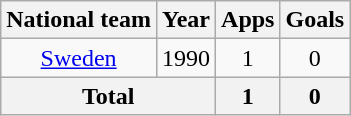<table class="wikitable" style="text-align:center">
<tr>
<th>National team</th>
<th>Year</th>
<th>Apps</th>
<th>Goals</th>
</tr>
<tr>
<td><a href='#'>Sweden</a></td>
<td>1990</td>
<td>1</td>
<td>0</td>
</tr>
<tr>
<th colspan="2">Total</th>
<th>1</th>
<th>0</th>
</tr>
</table>
